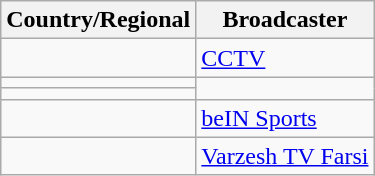<table class="wikitable">
<tr>
<th>Country/Regional</th>
<th>Broadcaster</th>
</tr>
<tr>
<td></td>
<td><a href='#'>CCTV</a></td>
</tr>
<tr>
<td></td>
<td rowspan="2"></td>
</tr>
<tr>
<td></td>
</tr>
<tr>
<td></td>
<td><a href='#'>beIN Sports</a></td>
</tr>
<tr>
<td></td>
<td><a href='#'>Varzesh TV Farsi</a></td>
</tr>
</table>
